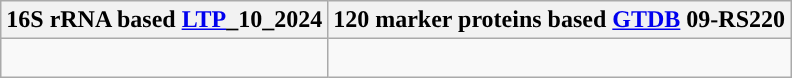<table class="wikitable">
<tr>
<th colspan=1>16S rRNA based <a href='#'>LTP</a>_10_2024</th>
<th colspan=1>120 marker proteins based <a href='#'>GTDB</a> 09-RS220</th>
</tr>
<tr>
<td style="vertical-align:top"><br></td>
<td><br></td>
</tr>
</table>
